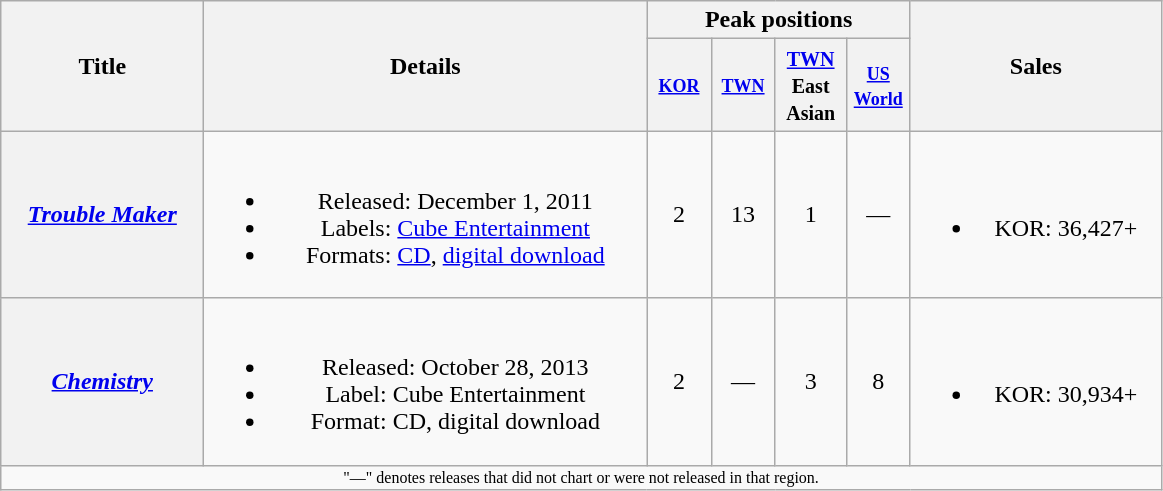<table class="wikitable plainrowheaders" style="text-align:center;" border="1">
<tr>
<th rowspan="2" style="width:8em;">Title</th>
<th rowspan="2" style="width:18em;">Details</th>
<th colspan="4">Peak positions</th>
<th rowspan="2" style="width:10em;">Sales</th>
</tr>
<tr>
<th scope="col" style="width:2.5em;font-size:90%;"><small><a href='#'>KOR</a></small><br></th>
<th scope="col" style="width:2.5em;font-size:90%;"><small><a href='#'>TWN</a></small><br></th>
<th style="width:2.5em;"><small><a href='#'>TWN</a> East Asian</small><br></th>
<th scope="col" style="width:2.5em;font-size:90%;"><small><a href='#'>US World</a></small><br></th>
</tr>
<tr>
<th scope="row"><em><a href='#'>Trouble Maker</a></em></th>
<td><br><ul><li>Released: December 1, 2011</li><li>Labels: <a href='#'>Cube Entertainment</a></li><li>Formats: <a href='#'>CD</a>, <a href='#'>digital download</a></li></ul></td>
<td>2</td>
<td>13</td>
<td>1</td>
<td>—</td>
<td><br><ul><li>KOR: 36,427+</li></ul></td>
</tr>
<tr>
<th scope="row"><em><a href='#'>Chemistry</a></em></th>
<td><br><ul><li>Released: October 28, 2013</li><li>Label: Cube Entertainment</li><li>Format: CD, digital download</li></ul></td>
<td>2</td>
<td>—</td>
<td>3</td>
<td>8</td>
<td><br><ul><li>KOR: 30,934+</li></ul></td>
</tr>
<tr>
<td colspan="7" style="text-align:center; font-size:8pt;">"—" denotes releases that did not chart or were not released in that region.</td>
</tr>
</table>
